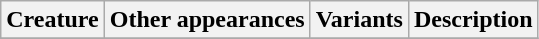<table class="wikitable">
<tr ">
<th>Creature</th>
<th>Other appearances</th>
<th>Variants</th>
<th>Description</th>
</tr>
<tr>
</tr>
</table>
